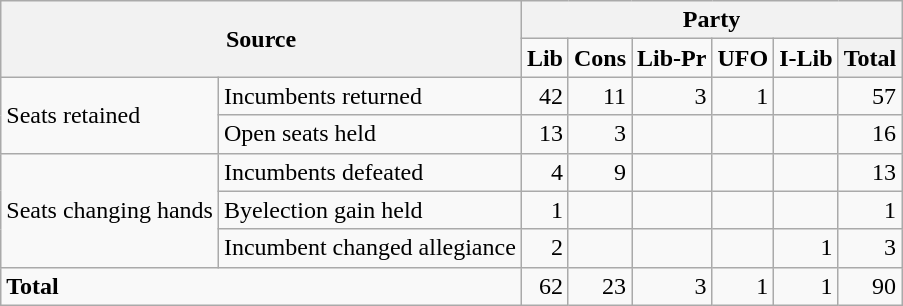<table class="wikitable" style="text-align:right;">
<tr>
<th colspan="2" rowspan="2">Source</th>
<th colspan="6">Party</th>
</tr>
<tr>
<td><strong>Lib</strong></td>
<td><strong>Cons</strong></td>
<td><strong>Lib-Pr</strong></td>
<td><strong>UFO</strong></td>
<td><strong>I-Lib</strong></td>
<th>Total</th>
</tr>
<tr>
<td rowspan="2" style="text-align:left;">Seats retained</td>
<td style="text-align:left;">Incumbents returned</td>
<td>42</td>
<td>11</td>
<td>3</td>
<td>1</td>
<td></td>
<td>57</td>
</tr>
<tr>
<td style="text-align:left;">Open seats held</td>
<td>13</td>
<td>3</td>
<td></td>
<td></td>
<td></td>
<td>16</td>
</tr>
<tr>
<td rowspan="3" style="text-align:left;">Seats changing hands</td>
<td style="text-align:left;">Incumbents defeated</td>
<td>4</td>
<td>9</td>
<td></td>
<td></td>
<td></td>
<td>13</td>
</tr>
<tr>
<td style="text-align:left;">Byelection gain held</td>
<td>1</td>
<td></td>
<td></td>
<td></td>
<td></td>
<td>1</td>
</tr>
<tr>
<td style="text-align:left;">Incumbent changed allegiance</td>
<td>2</td>
<td></td>
<td></td>
<td></td>
<td>1</td>
<td>3</td>
</tr>
<tr>
<td colspan="2" style="text-align:left;"><strong>Total</strong></td>
<td>62</td>
<td>23</td>
<td>3</td>
<td>1</td>
<td>1</td>
<td>90</td>
</tr>
</table>
